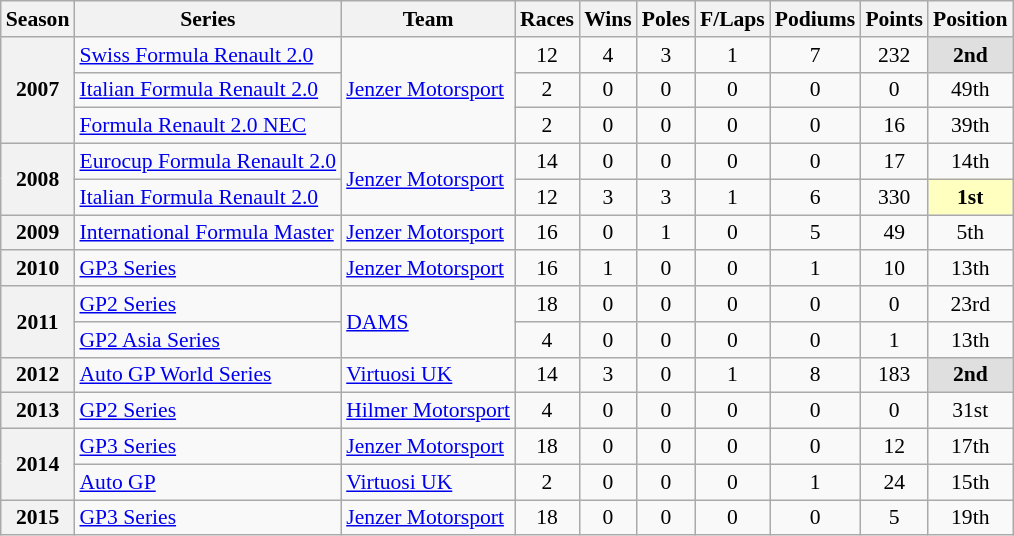<table class="wikitable" style="font-size: 90%; text-align:center">
<tr>
<th>Season</th>
<th>Series</th>
<th>Team</th>
<th>Races</th>
<th>Wins</th>
<th>Poles</th>
<th>F/Laps</th>
<th>Podiums</th>
<th>Points</th>
<th>Position</th>
</tr>
<tr>
<th rowspan=3>2007</th>
<td align=left><a href='#'>Swiss Formula Renault 2.0</a></td>
<td align=left rowspan=3><a href='#'>Jenzer Motorsport</a></td>
<td>12</td>
<td>4</td>
<td>3</td>
<td>1</td>
<td>7</td>
<td>232</td>
<td style="background:#DFDFDF;"><strong>2nd</strong></td>
</tr>
<tr>
<td align=left><a href='#'>Italian Formula Renault 2.0</a></td>
<td>2</td>
<td>0</td>
<td>0</td>
<td>0</td>
<td>0</td>
<td>0</td>
<td>49th</td>
</tr>
<tr>
<td align=left><a href='#'>Formula Renault 2.0 NEC</a></td>
<td>2</td>
<td>0</td>
<td>0</td>
<td>0</td>
<td>0</td>
<td>16</td>
<td>39th</td>
</tr>
<tr>
<th rowspan=2>2008</th>
<td align=left><a href='#'>Eurocup Formula Renault 2.0</a></td>
<td align=left rowspan=2><a href='#'>Jenzer Motorsport</a></td>
<td>14</td>
<td>0</td>
<td>0</td>
<td>0</td>
<td>0</td>
<td>17</td>
<td>14th</td>
</tr>
<tr>
<td align=left><a href='#'>Italian Formula Renault 2.0</a></td>
<td>12</td>
<td>3</td>
<td>3</td>
<td>1</td>
<td>6</td>
<td>330</td>
<td style="background:#FFFFBF;"><strong>1st</strong></td>
</tr>
<tr>
<th>2009</th>
<td align=left><a href='#'>International Formula Master</a></td>
<td align=left><a href='#'>Jenzer Motorsport</a></td>
<td>16</td>
<td>0</td>
<td>1</td>
<td>0</td>
<td>5</td>
<td>49</td>
<td>5th</td>
</tr>
<tr>
<th>2010</th>
<td align=left><a href='#'>GP3 Series</a></td>
<td align=left><a href='#'>Jenzer Motorsport</a></td>
<td>16</td>
<td>1</td>
<td>0</td>
<td>0</td>
<td>1</td>
<td>10</td>
<td>13th</td>
</tr>
<tr>
<th rowspan=2>2011</th>
<td align=left><a href='#'>GP2 Series</a></td>
<td align=left rowspan=2><a href='#'>DAMS</a></td>
<td>18</td>
<td>0</td>
<td>0</td>
<td>0</td>
<td>0</td>
<td>0</td>
<td>23rd</td>
</tr>
<tr>
<td align=left><a href='#'>GP2 Asia Series</a></td>
<td>4</td>
<td>0</td>
<td>0</td>
<td>0</td>
<td>0</td>
<td>1</td>
<td>13th</td>
</tr>
<tr>
<th>2012</th>
<td align=left><a href='#'>Auto GP World Series</a></td>
<td align=left><a href='#'>Virtuosi UK</a></td>
<td>14</td>
<td>3</td>
<td>0</td>
<td>1</td>
<td>8</td>
<td>183</td>
<td style="background:#DFDFDF;"><strong>2nd</strong></td>
</tr>
<tr>
<th>2013</th>
<td align=left><a href='#'>GP2 Series</a></td>
<td align=left><a href='#'>Hilmer Motorsport</a></td>
<td>4</td>
<td>0</td>
<td>0</td>
<td>0</td>
<td>0</td>
<td>0</td>
<td>31st</td>
</tr>
<tr>
<th rowspan=2>2014</th>
<td align=left><a href='#'>GP3 Series</a></td>
<td align=left><a href='#'>Jenzer Motorsport</a></td>
<td>18</td>
<td>0</td>
<td>0</td>
<td>0</td>
<td>0</td>
<td>12</td>
<td>17th</td>
</tr>
<tr>
<td align=left><a href='#'>Auto GP</a></td>
<td align=left><a href='#'>Virtuosi UK</a></td>
<td>2</td>
<td>0</td>
<td>0</td>
<td>0</td>
<td>1</td>
<td>24</td>
<td>15th</td>
</tr>
<tr>
<th>2015</th>
<td align=left><a href='#'>GP3 Series</a></td>
<td align=left><a href='#'>Jenzer Motorsport</a></td>
<td>18</td>
<td>0</td>
<td>0</td>
<td>0</td>
<td>0</td>
<td>5</td>
<td>19th</td>
</tr>
</table>
